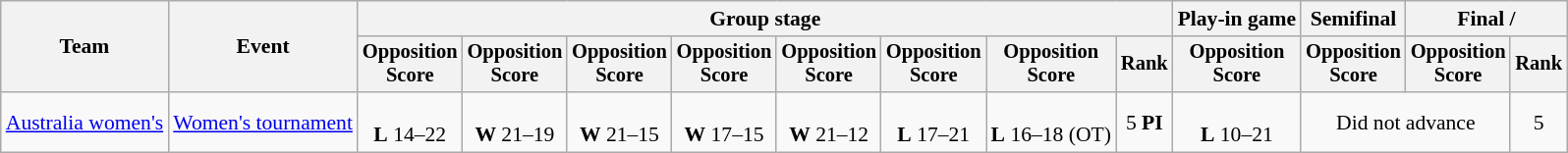<table class=wikitable style=font-size:90%>
<tr>
<th rowspan=2>Team</th>
<th rowspan=2>Event</th>
<th colspan=8>Group stage</th>
<th>Play-in game</th>
<th>Semifinal</th>
<th colspan=2>Final / </th>
</tr>
<tr style=font-size:95%>
<th>Opposition<br>Score</th>
<th>Opposition<br>Score</th>
<th>Opposition<br>Score</th>
<th>Opposition<br>Score</th>
<th>Opposition<br>Score</th>
<th>Opposition<br>Score</th>
<th>Opposition<br>Score</th>
<th>Rank</th>
<th>Opposition<br>Score</th>
<th>Opposition<br>Score</th>
<th>Opposition<br>Score</th>
<th>Rank</th>
</tr>
<tr align=center>
<td align=left><a href='#'>Australia women's</a></td>
<td align=left><a href='#'>Women's tournament</a></td>
<td><br><strong>L</strong> 14–22</td>
<td><br><strong>W</strong> 21–19</td>
<td><br><strong>W</strong> 21–15</td>
<td><br><strong>W</strong> 17–15</td>
<td><br><strong>W</strong> 21–12</td>
<td><br><strong>L</strong> 17–21</td>
<td><br><strong>L</strong> 16–18 (OT)</td>
<td>5 <strong>PI</strong></td>
<td><br><strong>L</strong> 10–21</td>
<td colspan=2>Did not advance</td>
<td>5</td>
</tr>
</table>
